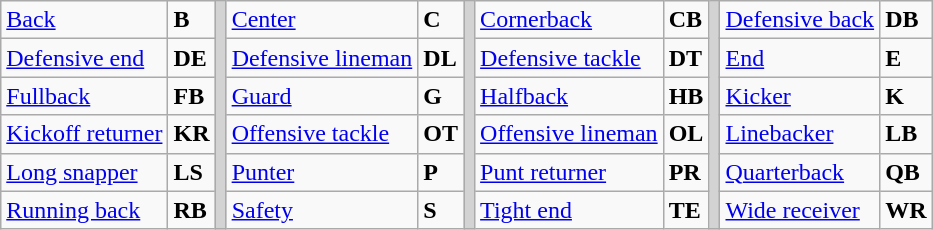<table class="wikitable">
<tr>
<td><a href='#'>Back</a></td>
<td><strong>B</strong></td>
<td rowSpan="6" style="background-color:lightgrey;"></td>
<td><a href='#'>Center</a></td>
<td><strong>C</strong></td>
<td rowSpan="6" style="background-color:lightgrey;"></td>
<td><a href='#'>Cornerback</a></td>
<td><strong>CB</strong></td>
<td rowSpan="6" style="background-color:lightgrey;"></td>
<td><a href='#'>Defensive back</a></td>
<td><strong>DB</strong></td>
</tr>
<tr>
<td><a href='#'>Defensive end</a></td>
<td><strong>DE</strong></td>
<td><a href='#'>Defensive lineman</a></td>
<td><strong>DL</strong></td>
<td><a href='#'>Defensive tackle</a></td>
<td><strong>DT</strong></td>
<td><a href='#'>End</a></td>
<td><strong>E</strong></td>
</tr>
<tr>
<td><a href='#'>Fullback</a></td>
<td><strong>FB</strong></td>
<td><a href='#'>Guard</a></td>
<td><strong>G</strong></td>
<td><a href='#'>Halfback</a></td>
<td><strong>HB</strong></td>
<td><a href='#'>Kicker</a></td>
<td><strong>K</strong></td>
</tr>
<tr>
<td><a href='#'>Kickoff returner</a></td>
<td><strong>KR</strong></td>
<td><a href='#'>Offensive tackle</a></td>
<td><strong>OT</strong></td>
<td><a href='#'>Offensive lineman</a></td>
<td><strong>OL</strong></td>
<td><a href='#'>Linebacker</a></td>
<td><strong>LB</strong></td>
</tr>
<tr>
<td><a href='#'>Long snapper</a></td>
<td><strong>LS</strong></td>
<td><a href='#'>Punter</a></td>
<td><strong>P</strong></td>
<td><a href='#'>Punt returner</a></td>
<td><strong>PR</strong></td>
<td><a href='#'>Quarterback</a></td>
<td><strong>QB</strong></td>
</tr>
<tr>
<td><a href='#'>Running back</a></td>
<td><strong>RB</strong></td>
<td><a href='#'>Safety</a></td>
<td><strong>S</strong></td>
<td><a href='#'>Tight end</a></td>
<td><strong>TE</strong></td>
<td><a href='#'>Wide receiver</a></td>
<td><strong>WR</strong></td>
</tr>
</table>
